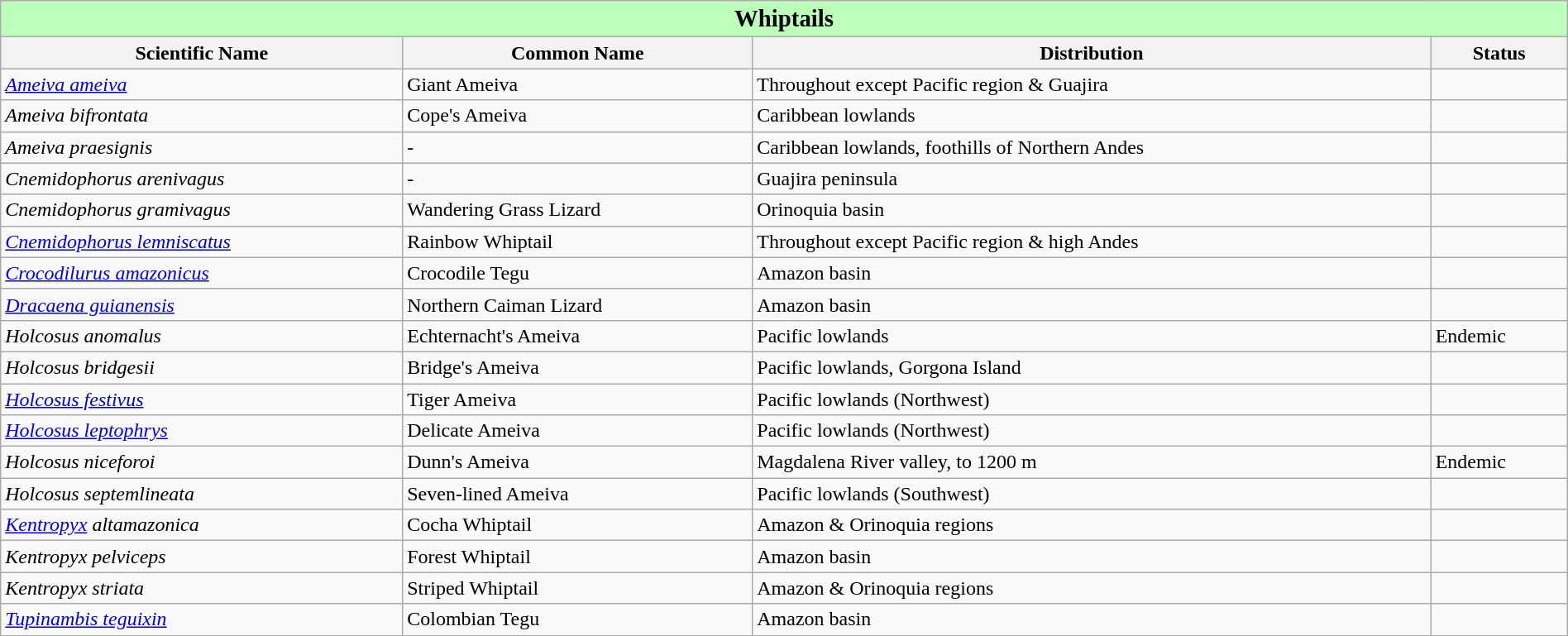<table class="wikitable" style="width:100%;">
<tr>
<td colspan="100%" align="center" bgcolor="#bbffbb"><big><strong>Whiptails</strong></big></td>
</tr>
<tr>
<th>Scientific Name</th>
<th>Common Name</th>
<th>Distribution</th>
<th>Status</th>
</tr>
<tr>
<td><em><a href='#'>Ameiva ameiva</a></em></td>
<td>Giant Ameiva</td>
<td>Throughout except Pacific region & Guajira </td>
<td></td>
</tr>
<tr>
<td><em>Ameiva bifrontata</em></td>
<td>Cope's Ameiva</td>
<td>Caribbean lowlands</td>
<td></td>
</tr>
<tr>
<td><em>Ameiva praesignis</em></td>
<td>-</td>
<td>Caribbean lowlands, foothills of Northern Andes</td>
<td></td>
</tr>
<tr>
<td><em>Cnemidophorus arenivagus</em></td>
<td>-</td>
<td>Guajira peninsula</td>
<td></td>
</tr>
<tr>
<td><em>Cnemidophorus gramivagus</em></td>
<td>Wandering Grass Lizard </td>
<td>Orinoquia basin </td>
<td></td>
</tr>
<tr>
<td><em><a href='#'>Cnemidophorus lemniscatus</a></em></td>
<td>Rainbow Whiptail</td>
<td>Throughout except Pacific region & high Andes </td>
<td></td>
</tr>
<tr>
<td><em><a href='#'>Crocodilurus amazonicus</a></em></td>
<td>Crocodile Tegu</td>
<td>Amazon basin</td>
<td></td>
</tr>
<tr>
<td><em><a href='#'>Dracaena guianensis</a></em></td>
<td>Northern Caiman Lizard</td>
<td>Amazon basin</td>
<td></td>
</tr>
<tr>
<td><em>Holcosus anomalus</em></td>
<td>Echternacht's Ameiva</td>
<td>Pacific lowlands</td>
<td><span>Endemic</span></td>
</tr>
<tr>
<td><em>Holcosus bridgesii</em></td>
<td>Bridge's Ameiva</td>
<td>Pacific lowlands, Gorgona Island</td>
<td></td>
</tr>
<tr>
<td><em><a href='#'>Holcosus festivus</a></em></td>
<td>Tiger Ameiva</td>
<td>Pacific lowlands (Northwest)</td>
<td></td>
</tr>
<tr>
<td><em><a href='#'>Holcosus leptophrys</a></em></td>
<td>Delicate Ameiva</td>
<td>Pacific lowlands (Northwest)</td>
<td></td>
</tr>
<tr>
<td><em>Holcosus niceforoi</em></td>
<td>Dunn's Ameiva</td>
<td>Magdalena River valley, to 1200 m </td>
<td><span>Endemic</span></td>
</tr>
<tr>
<td><em>Holcosus septemlineata</em></td>
<td>Seven-lined Ameiva</td>
<td>Pacific lowlands (Southwest)</td>
<td></td>
</tr>
<tr>
<td><em><a href='#'>Kentropyx</a> altamazonica</em></td>
<td>Cocha Whiptail</td>
<td>Amazon & Orinoquia regions</td>
<td></td>
</tr>
<tr>
<td><em>Kentropyx pelviceps</em></td>
<td>Forest Whiptail</td>
<td>Amazon basin</td>
<td></td>
</tr>
<tr>
<td><em>Kentropyx striata</em></td>
<td>Striped Whiptail</td>
<td>Amazon & Orinoquia regions</td>
<td></td>
</tr>
<tr>
<td><em><a href='#'>Tupinambis teguixin</a></em></td>
<td>Colombian Tegu</td>
<td>Amazon basin</td>
<td></td>
</tr>
</table>
